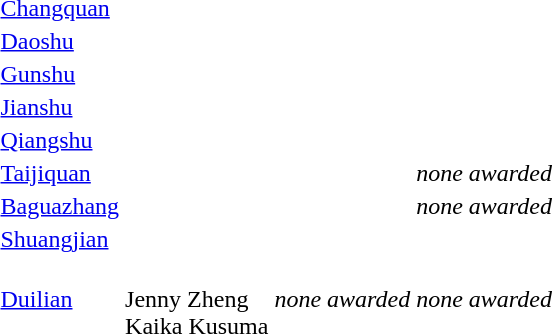<table>
<tr>
<td><a href='#'>Changquan</a></td>
<td></td>
<td></td>
<td></td>
</tr>
<tr>
<td><a href='#'>Daoshu</a></td>
<td></td>
<td></td>
<td></td>
</tr>
<tr>
<td><a href='#'>Gunshu</a></td>
<td></td>
<td></td>
<td></td>
</tr>
<tr>
<td><a href='#'>Jianshu</a></td>
<td></td>
<td></td>
<td></td>
</tr>
<tr>
<td><a href='#'>Qiangshu</a></td>
<td></td>
<td></td>
<td></td>
</tr>
<tr>
<td><a href='#'>Taijiquan</a></td>
<td></td>
<td></td>
<td><em>none awarded</em></td>
</tr>
<tr>
<td><a href='#'>Baguazhang</a></td>
<td></td>
<td></td>
<td><em>none awarded</em></td>
</tr>
<tr>
<td><a href='#'>Shuangjian</a></td>
<td></td>
<td></td>
<td></td>
</tr>
<tr>
<td><a href='#'>Duilian</a></td>
<td><br>Jenny Zheng<br>Kaika Kusuma</td>
<td><em>none awarded</em></td>
<td><em>none awarded</em></td>
</tr>
</table>
